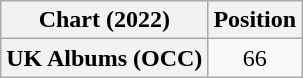<table class="wikitable plainrowheaders" style="text-align:center">
<tr>
<th scope="col">Chart (2022)</th>
<th scope="col">Position</th>
</tr>
<tr>
<th scope="row">UK Albums (OCC)</th>
<td>66</td>
</tr>
</table>
